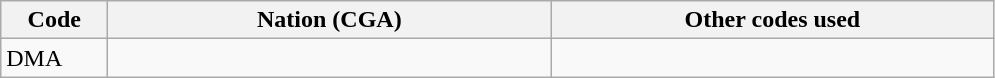<table class="wikitable">
<tr>
<th style="width:4em">Code</th>
<th style="width:18em">Nation (CGA)</th>
<th style="width:18em">Other codes used</th>
</tr>
<tr>
<td>DMA</td>
<td></td>
<td></td>
</tr>
</table>
